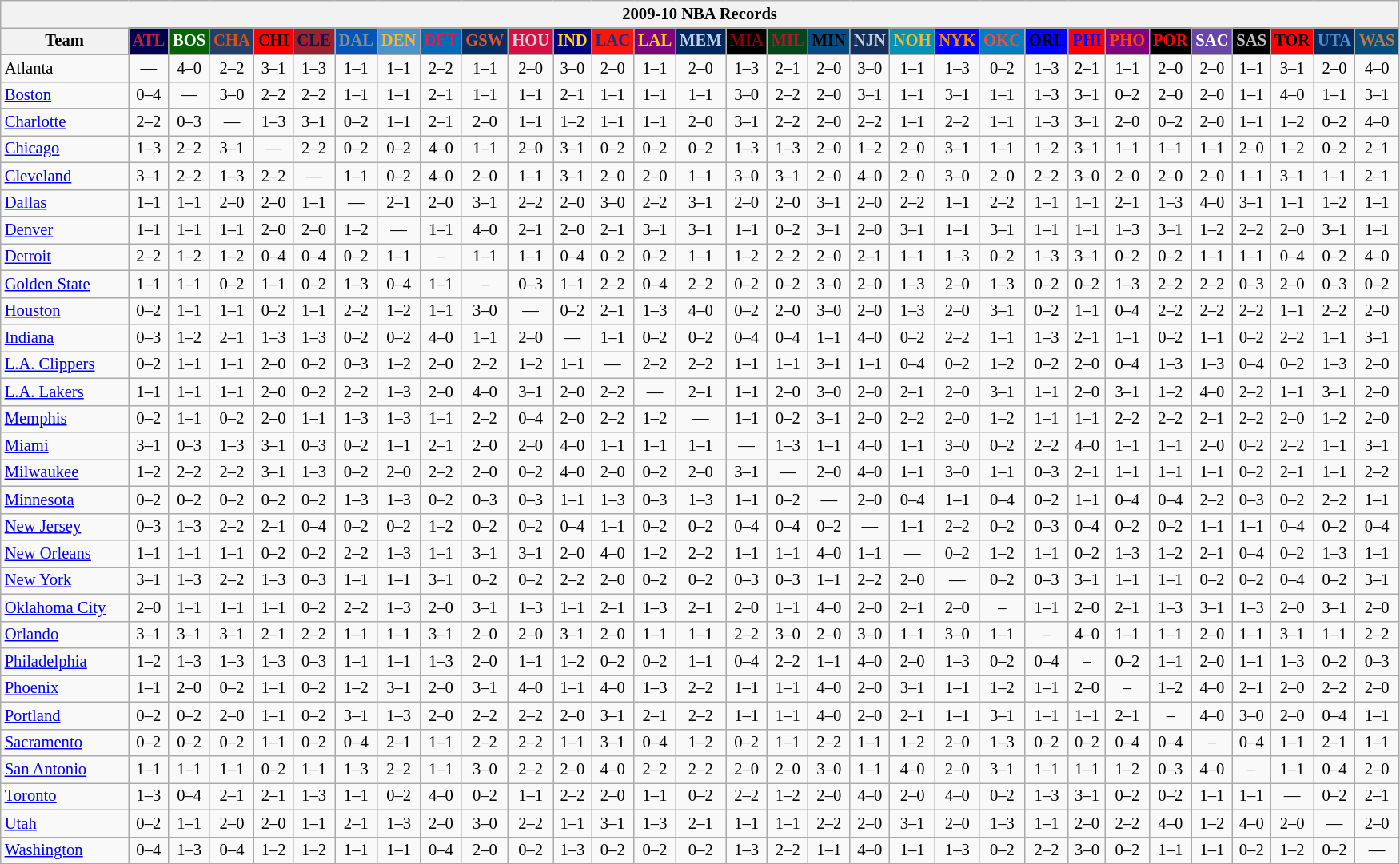<table class="wikitable mw-collapsible mw-collapsed" style="font-size:86%; text-align:center;">
<tr>
<th colspan=31>2009-10 NBA Records</th>
</tr>
<tr>
<th width=100>Team</th>
<th style="background:#00004d;color:#C41E3a;width=35">ATL</th>
<th style="background:#006400;color:#FFFFFF;width=35">BOS</th>
<th style="background:#253E6A;color:#DF5106;width=35">CHA</th>
<th style="background:#FF0000;color:#000000;width=35">CHI</th>
<th style="background:#9F1F32;color:#001D43;width=35">CLE</th>
<th style="background:#0055BA;color:#898D8F;width=35">DAL</th>
<th style="background:#4C92CC;color:#FDB827;width=35">DEN</th>
<th style="background:#006BB7;color:#ED164B;width=35">DET</th>
<th style="background:#072E63;color:#DC5A34;width=35">GSW</th>
<th style="background:#D31145;color:#CBD4D8;width=35">HOU</th>
<th style="background:#000080;color:#FFD700;width=35">IND</th>
<th style="background:#F9160D;color:#1A2E8B;width=35">LAC</th>
<th style="background:#800080;color:#FFD700;width=35">LAL</th>
<th style="background:#00265B;color:#BAD1EB;width=35">MEM</th>
<th style="background:#000000;color:#8B0000;width=35">MIA</th>
<th style="background:#00471B;color:#AC1A2F;width=35">MIL</th>
<th style="background:#044D80;color:#000000;width=35">MIN</th>
<th style="background:#12305B;color:#C4CED4;width=35">NJN</th>
<th style="background:#0093B1;color:#FDB827;width=35">NOH</th>
<th style="background:#0000FF;color:#FF8C00;width=35">NYK</th>
<th style="background:#007DC3;color:#F05033;width=35">OKC</th>
<th style="background:#0000FF;color:#000000;width=35">ORL</th>
<th style="background:#FF0000;color:#0000FF;width=35">PHI</th>
<th style="background:#800080;color:#FF4500;width=35">PHO</th>
<th style="background:#000000;color:#FF0000;width=35">POR</th>
<th style="background:#6846A8;color:#FFFFFF;width=35">SAC</th>
<th style="background:#000000;color:#C0C0C0;width=35">SAS</th>
<th style="background:#FF0000;color:#000000;width=35">TOR</th>
<th style="background:#042A5C;color:#4C8ECC;width=35">UTA</th>
<th style="background:#044D7D;color:#BC7A44;width=35">WAS</th>
</tr>
<tr>
<td style="text-align:left;">Atlanta</td>
<td>—</td>
<td>4–0</td>
<td>2–2</td>
<td>3–1</td>
<td>1–3</td>
<td>1–1</td>
<td>1–1</td>
<td>2–2</td>
<td>1–1</td>
<td>2–0</td>
<td>3–0</td>
<td>2–0</td>
<td>1–1</td>
<td>2–0</td>
<td>1–3</td>
<td>2–1</td>
<td>2–0</td>
<td>3–0</td>
<td>1–1</td>
<td>1–3</td>
<td>0–2</td>
<td>1–3</td>
<td>2–1</td>
<td>1–1</td>
<td>2–0</td>
<td>2–0</td>
<td>1–1</td>
<td>3–1</td>
<td>2–0</td>
<td>4–0</td>
</tr>
<tr>
<td style="text-align:left;"><a href='#'>Boston</a></td>
<td>0–4</td>
<td>—</td>
<td>3–0</td>
<td>2–2</td>
<td>2–2</td>
<td>1–1</td>
<td>1–1</td>
<td>2–1</td>
<td>1–1</td>
<td>1–1</td>
<td>2–1</td>
<td>1–1</td>
<td>1–1</td>
<td>1–1</td>
<td>3–0</td>
<td>2–2</td>
<td>2–0</td>
<td>3–1</td>
<td>1–1</td>
<td>3–1</td>
<td>1–1</td>
<td>1–3</td>
<td>3–1</td>
<td>0–2</td>
<td>2–0</td>
<td>2–0</td>
<td>1–1</td>
<td>4–0</td>
<td>1–1</td>
<td>3–1</td>
</tr>
<tr>
<td style="text-align:left;"><a href='#'>Charlotte</a></td>
<td>2–2</td>
<td>0–3</td>
<td>—</td>
<td>1–3</td>
<td>3–1</td>
<td>0–2</td>
<td>1–1</td>
<td>2–1</td>
<td>2–0</td>
<td>1–1</td>
<td>1–2</td>
<td>1–1</td>
<td>1–1</td>
<td>2–0</td>
<td>3–1</td>
<td>2–2</td>
<td>2–0</td>
<td>2–2</td>
<td>1–1</td>
<td>2–2</td>
<td>1–1</td>
<td>1–3</td>
<td>3–1</td>
<td>2–0</td>
<td>0–2</td>
<td>2–0</td>
<td>1–1</td>
<td>1–2</td>
<td>0–2</td>
<td>4–0</td>
</tr>
<tr>
<td style="text-align:left;"><a href='#'>Chicago</a></td>
<td>1–3</td>
<td>2–2</td>
<td>3–1</td>
<td>—</td>
<td>2–2</td>
<td>0–2</td>
<td>0–2</td>
<td>4–0</td>
<td>1–1</td>
<td>2–0</td>
<td>3–1</td>
<td>0–2</td>
<td>0–2</td>
<td>0–2</td>
<td>1–3</td>
<td>1–3</td>
<td>2–0</td>
<td>1–2</td>
<td>2–0</td>
<td>3–1</td>
<td>1–1</td>
<td>1–2</td>
<td>3–1</td>
<td>1–1</td>
<td>1–1</td>
<td>1–1</td>
<td>2–0</td>
<td>1–2</td>
<td>0–2</td>
<td>2–1</td>
</tr>
<tr>
<td style="text-align:left;"><a href='#'>Cleveland</a></td>
<td>3–1</td>
<td>2–2</td>
<td>1–3</td>
<td>2–2</td>
<td>—</td>
<td>1–1</td>
<td>0–2</td>
<td>4–0</td>
<td>2–0</td>
<td>1–1</td>
<td>3–1</td>
<td>2–0</td>
<td>2–0</td>
<td>1–1</td>
<td>3–0</td>
<td>3–1</td>
<td>2–0</td>
<td>4–0</td>
<td>2–0</td>
<td>3–0</td>
<td>2–0</td>
<td>2–2</td>
<td>3–0</td>
<td>2–0</td>
<td>2–0</td>
<td>2–0</td>
<td>1–1</td>
<td>3–1</td>
<td>1–1</td>
<td>2–1</td>
</tr>
<tr>
<td style="text-align:left;"><a href='#'>Dallas</a></td>
<td>1–1</td>
<td>1–1</td>
<td>2–0</td>
<td>2–0</td>
<td>1–1</td>
<td>—</td>
<td>2–1</td>
<td>2–0</td>
<td>3–1</td>
<td>2–2</td>
<td>2–0</td>
<td>3–0</td>
<td>2–2</td>
<td>3–1</td>
<td>2–0</td>
<td>2–0</td>
<td>3–1</td>
<td>2–0</td>
<td>2–2</td>
<td>1–1</td>
<td>2–2</td>
<td>1–1</td>
<td>1–1</td>
<td>2–1</td>
<td>1–3</td>
<td>4–0</td>
<td>3–1</td>
<td>1–1</td>
<td>1–2</td>
<td>1–1</td>
</tr>
<tr>
<td style="text-align:left;"><a href='#'>Denver</a></td>
<td>1–1</td>
<td>1–1</td>
<td>1–1</td>
<td>2–0</td>
<td>2–0</td>
<td>1–2</td>
<td>—</td>
<td>1–1</td>
<td>4–0</td>
<td>2–1</td>
<td>2–0</td>
<td>2–1</td>
<td>3–1</td>
<td>3–1</td>
<td>1–1</td>
<td>0–2</td>
<td>3–1</td>
<td>2–0</td>
<td>3–1</td>
<td>1–1</td>
<td>3–1</td>
<td>1–1</td>
<td>1–1</td>
<td>1–3</td>
<td>3–1</td>
<td>1–2</td>
<td>2–2</td>
<td>2–0</td>
<td>3–1</td>
<td>1–1</td>
</tr>
<tr>
<td style="text-align:left;"><a href='#'>Detroit</a></td>
<td>2–2</td>
<td>1–2</td>
<td>1–2</td>
<td>0–4</td>
<td>0–4</td>
<td>0–2</td>
<td>1–1</td>
<td>–</td>
<td>1–1</td>
<td>1–1</td>
<td>0–4</td>
<td>0–2</td>
<td>0–2</td>
<td>1–1</td>
<td>1–2</td>
<td>2–2</td>
<td>2–0</td>
<td>2–1</td>
<td>1–1</td>
<td>1–3</td>
<td>0–2</td>
<td>1–3</td>
<td>3–1</td>
<td>0–2</td>
<td>0–2</td>
<td>1–1</td>
<td>1–1</td>
<td>0–4</td>
<td>0–2</td>
<td>4–0</td>
</tr>
<tr>
<td style="text-align:left;"><a href='#'>Golden State</a></td>
<td>1–1</td>
<td>1–1</td>
<td>0–2</td>
<td>1–1</td>
<td>0–2</td>
<td>1–3</td>
<td>0–4</td>
<td>1–1</td>
<td>–</td>
<td>0–3</td>
<td>1–1</td>
<td>2–2</td>
<td>0–4</td>
<td>2–2</td>
<td>0–2</td>
<td>0–2</td>
<td>3–0</td>
<td>2–0</td>
<td>1–3</td>
<td>2–0</td>
<td>1–3</td>
<td>0–2</td>
<td>0–2</td>
<td>1–3</td>
<td>2–2</td>
<td>2–2</td>
<td>0–3</td>
<td>2–0</td>
<td>0–3</td>
<td>0–2</td>
</tr>
<tr>
<td style="text-align:left;"><a href='#'>Houston</a></td>
<td>0–2</td>
<td>1–1</td>
<td>1–1</td>
<td>0–2</td>
<td>1–1</td>
<td>2–2</td>
<td>1–2</td>
<td>1–1</td>
<td>3–0</td>
<td>—</td>
<td>0–2</td>
<td>2–1</td>
<td>1–3</td>
<td>4–0</td>
<td>0–2</td>
<td>2–0</td>
<td>3–0</td>
<td>2–0</td>
<td>1–3</td>
<td>2–0</td>
<td>3–1</td>
<td>0–2</td>
<td>1–1</td>
<td>0–4</td>
<td>2–2</td>
<td>2–2</td>
<td>2–2</td>
<td>1–1</td>
<td>2–2</td>
<td>2–0</td>
</tr>
<tr>
<td style="text-align:left;"><a href='#'>Indiana</a></td>
<td>0–3</td>
<td>1–2</td>
<td>2–1</td>
<td>1–3</td>
<td>1–3</td>
<td>0–2</td>
<td>0–2</td>
<td>4–0</td>
<td>1–1</td>
<td>2–0</td>
<td>—</td>
<td>1–1</td>
<td>0–2</td>
<td>0–2</td>
<td>0–4</td>
<td>0–4</td>
<td>1–1</td>
<td>4–0</td>
<td>0–2</td>
<td>2–2</td>
<td>1–1</td>
<td>1–3</td>
<td>2–1</td>
<td>1–1</td>
<td>0–2</td>
<td>1–1</td>
<td>0–2</td>
<td>2–2</td>
<td>1–1</td>
<td>3–1</td>
</tr>
<tr>
<td style="text-align:left;"><a href='#'>L.A. Clippers</a></td>
<td>0–2</td>
<td>1–1</td>
<td>1–1</td>
<td>2–0</td>
<td>0–2</td>
<td>0–3</td>
<td>1–2</td>
<td>2–0</td>
<td>2–2</td>
<td>1–2</td>
<td>1–1</td>
<td>—</td>
<td>2–2</td>
<td>2–2</td>
<td>1–1</td>
<td>1–1</td>
<td>3–1</td>
<td>1–1</td>
<td>0–4</td>
<td>0–2</td>
<td>1–2</td>
<td>0–2</td>
<td>2–0</td>
<td>0–4</td>
<td>1–3</td>
<td>1–3</td>
<td>0–4</td>
<td>0–2</td>
<td>1–3</td>
<td>2–0</td>
</tr>
<tr>
<td style="text-align:left;"><a href='#'>L.A. Lakers</a></td>
<td>1–1</td>
<td>1–1</td>
<td>1–1</td>
<td>2–0</td>
<td>0–2</td>
<td>2–2</td>
<td>1–3</td>
<td>2–0</td>
<td>4–0</td>
<td>3–1</td>
<td>2–0</td>
<td>2–2</td>
<td>—</td>
<td>2–1</td>
<td>1–1</td>
<td>2–0</td>
<td>3–0</td>
<td>2–0</td>
<td>2–1</td>
<td>2–0</td>
<td>3–1</td>
<td>1–1</td>
<td>2–0</td>
<td>3–1</td>
<td>1–2</td>
<td>4–0</td>
<td>2–2</td>
<td>1–1</td>
<td>3–1</td>
<td>2–0</td>
</tr>
<tr>
<td style="text-align:left;"><a href='#'>Memphis</a></td>
<td>0–2</td>
<td>1–1</td>
<td>0–2</td>
<td>2–0</td>
<td>1–1</td>
<td>1–3</td>
<td>1–3</td>
<td>1–1</td>
<td>2–2</td>
<td>0–4</td>
<td>2–0</td>
<td>2–2</td>
<td>1–2</td>
<td>—</td>
<td>1–1</td>
<td>0–2</td>
<td>3–1</td>
<td>2–0</td>
<td>2–2</td>
<td>2–0</td>
<td>1–2</td>
<td>1–1</td>
<td>1–1</td>
<td>2–2</td>
<td>2–2</td>
<td>2–1</td>
<td>2–2</td>
<td>2–0</td>
<td>1–2</td>
<td>2–0</td>
</tr>
<tr>
<td style="text-align:left;"><a href='#'>Miami</a></td>
<td>3–1</td>
<td>0–3</td>
<td>1–3</td>
<td>3–1</td>
<td>0–3</td>
<td>0–2</td>
<td>1–1</td>
<td>2–1</td>
<td>2–0</td>
<td>2–0</td>
<td>4–0</td>
<td>1–1</td>
<td>1–1</td>
<td>1–1</td>
<td>—</td>
<td>1–3</td>
<td>1–1</td>
<td>4–0</td>
<td>1–1</td>
<td>3–0</td>
<td>0–2</td>
<td>2–2</td>
<td>4–0</td>
<td>1–1</td>
<td>1–1</td>
<td>2–0</td>
<td>0–2</td>
<td>2–2</td>
<td>1–1</td>
<td>3–1</td>
</tr>
<tr>
<td style="text-align:left;"><a href='#'>Milwaukee</a></td>
<td>1–2</td>
<td>2–2</td>
<td>2–2</td>
<td>3–1</td>
<td>1–3</td>
<td>0–2</td>
<td>2–0</td>
<td>2–2</td>
<td>2–0</td>
<td>0–2</td>
<td>4–0</td>
<td>2–0</td>
<td>0–2</td>
<td>2–0</td>
<td>3–1</td>
<td>—</td>
<td>2–0</td>
<td>4–0</td>
<td>1–1</td>
<td>3–0</td>
<td>1–1</td>
<td>0–3</td>
<td>2–1</td>
<td>1–1</td>
<td>1–1</td>
<td>1–1</td>
<td>0–2</td>
<td>2–1</td>
<td>1–1</td>
<td>2–2</td>
</tr>
<tr>
<td style="text-align:left;"><a href='#'>Minnesota</a></td>
<td>0–2</td>
<td>0–2</td>
<td>0–2</td>
<td>0–2</td>
<td>0–2</td>
<td>1–3</td>
<td>1–3</td>
<td>0–2</td>
<td>0–3</td>
<td>0–3</td>
<td>1–1</td>
<td>1–3</td>
<td>0–3</td>
<td>1–3</td>
<td>1–1</td>
<td>0–2</td>
<td>—</td>
<td>2–0</td>
<td>0–4</td>
<td>1–1</td>
<td>0–4</td>
<td>0–2</td>
<td>1–1</td>
<td>0–4</td>
<td>0–4</td>
<td>2–2</td>
<td>0–3</td>
<td>0–2</td>
<td>2–2</td>
<td>1–1</td>
</tr>
<tr>
<td style="text-align:left;"><a href='#'>New Jersey</a></td>
<td>0–3</td>
<td>1–3</td>
<td>2–2</td>
<td>2–1</td>
<td>0–4</td>
<td>0–2</td>
<td>0–2</td>
<td>1–2</td>
<td>0–2</td>
<td>0–2</td>
<td>0–4</td>
<td>1–1</td>
<td>0–2</td>
<td>0–2</td>
<td>0–4</td>
<td>0–4</td>
<td>0–2</td>
<td>—</td>
<td>1–1</td>
<td>2–2</td>
<td>0–2</td>
<td>0–3</td>
<td>0–4</td>
<td>0–2</td>
<td>0–2</td>
<td>1–1</td>
<td>1–1</td>
<td>0–4</td>
<td>0–2</td>
<td>0–4</td>
</tr>
<tr>
<td style="text-align:left;"><a href='#'>New Orleans</a></td>
<td>1–1</td>
<td>1–1</td>
<td>1–1</td>
<td>0–2</td>
<td>0–2</td>
<td>2–2</td>
<td>1–3</td>
<td>1–1</td>
<td>3–1</td>
<td>3–1</td>
<td>2–0</td>
<td>4–0</td>
<td>1–2</td>
<td>2–2</td>
<td>1–1</td>
<td>1–1</td>
<td>4–0</td>
<td>1–1</td>
<td>—</td>
<td>0–2</td>
<td>1–2</td>
<td>1–1</td>
<td>0–2</td>
<td>1–3</td>
<td>1–2</td>
<td>2–1</td>
<td>0–4</td>
<td>0–2</td>
<td>1–3</td>
<td>1–1</td>
</tr>
<tr>
<td style="text-align:left;"><a href='#'>New York</a></td>
<td>3–1</td>
<td>1–3</td>
<td>2–2</td>
<td>1–3</td>
<td>0–3</td>
<td>1–1</td>
<td>1–1</td>
<td>3–1</td>
<td>0–2</td>
<td>0–2</td>
<td>2–2</td>
<td>2–0</td>
<td>0–2</td>
<td>0–2</td>
<td>0–3</td>
<td>0–3</td>
<td>1–1</td>
<td>2–2</td>
<td>2–0</td>
<td>—</td>
<td>0–2</td>
<td>0–3</td>
<td>3–1</td>
<td>1–1</td>
<td>1–1</td>
<td>0–2</td>
<td>0–2</td>
<td>0–4</td>
<td>0–2</td>
<td>3–1</td>
</tr>
<tr>
<td style="text-align:left;"><a href='#'>Oklahoma City</a></td>
<td>2–0</td>
<td>1–1</td>
<td>1–1</td>
<td>1–1</td>
<td>0–2</td>
<td>2–2</td>
<td>1–3</td>
<td>2–0</td>
<td>3–1</td>
<td>1–3</td>
<td>1–1</td>
<td>2–1</td>
<td>1–3</td>
<td>2–1</td>
<td>2–0</td>
<td>1–1</td>
<td>4–0</td>
<td>2–0</td>
<td>2–1</td>
<td>2–0</td>
<td>–</td>
<td>1–1</td>
<td>2–0</td>
<td>2–1</td>
<td>1–3</td>
<td>3–1</td>
<td>1–3</td>
<td>2–0</td>
<td>3–1</td>
<td>2–0</td>
</tr>
<tr>
<td style="text-align:left;"><a href='#'>Orlando</a></td>
<td>3–1</td>
<td>3–1</td>
<td>3–1</td>
<td>2–1</td>
<td>2–2</td>
<td>1–1</td>
<td>1–1</td>
<td>3–1</td>
<td>2–0</td>
<td>2–0</td>
<td>3–1</td>
<td>2–0</td>
<td>1–1</td>
<td>1–1</td>
<td>2–2</td>
<td>3–0</td>
<td>2–0</td>
<td>3–0</td>
<td>1–1</td>
<td>3–0</td>
<td>1–1</td>
<td>–</td>
<td>4–0</td>
<td>1–1</td>
<td>1–1</td>
<td>2–0</td>
<td>1–1</td>
<td>3–1</td>
<td>1–1</td>
<td>2–2</td>
</tr>
<tr>
<td style="text-align:left;"><a href='#'>Philadelphia</a></td>
<td>1–2</td>
<td>1–3</td>
<td>1–3</td>
<td>1–3</td>
<td>0–3</td>
<td>1–1</td>
<td>1–1</td>
<td>1–3</td>
<td>2–0</td>
<td>1–1</td>
<td>1–2</td>
<td>0–2</td>
<td>0–2</td>
<td>1–1</td>
<td>0–4</td>
<td>2–2</td>
<td>1–1</td>
<td>4–0</td>
<td>2–0</td>
<td>1–3</td>
<td>0–2</td>
<td>0–4</td>
<td>–</td>
<td>0–2</td>
<td>1–1</td>
<td>2–0</td>
<td>1–1</td>
<td>1–3</td>
<td>0–2</td>
<td>0–3</td>
</tr>
<tr>
<td style="text-align:left;"><a href='#'>Phoenix</a></td>
<td>1–1</td>
<td>2–0</td>
<td>0–2</td>
<td>1–1</td>
<td>0–2</td>
<td>1–2</td>
<td>3–1</td>
<td>2–0</td>
<td>3–1</td>
<td>4–0</td>
<td>1–1</td>
<td>4–0</td>
<td>1–3</td>
<td>2–2</td>
<td>1–1</td>
<td>1–1</td>
<td>4–0</td>
<td>2–0</td>
<td>3–1</td>
<td>1–1</td>
<td>1–2</td>
<td>1–1</td>
<td>2–0</td>
<td>–</td>
<td>1–2</td>
<td>4–0</td>
<td>2–1</td>
<td>2–0</td>
<td>2–2</td>
<td>2–0</td>
</tr>
<tr>
<td style="text-align:left;"><a href='#'>Portland</a></td>
<td>0–2</td>
<td>0–2</td>
<td>2–0</td>
<td>1–1</td>
<td>0–2</td>
<td>3–1</td>
<td>1–3</td>
<td>2–0</td>
<td>2–2</td>
<td>2–2</td>
<td>2–0</td>
<td>3–1</td>
<td>2–1</td>
<td>2–2</td>
<td>1–1</td>
<td>1–1</td>
<td>4–0</td>
<td>2–0</td>
<td>2–1</td>
<td>1–1</td>
<td>3–1</td>
<td>1–1</td>
<td>1–1</td>
<td>2–1</td>
<td>–</td>
<td>4–0</td>
<td>3–0</td>
<td>2–0</td>
<td>0–4</td>
<td>1–1</td>
</tr>
<tr>
<td style="text-align:left;"><a href='#'>Sacramento</a></td>
<td>0–2</td>
<td>0–2</td>
<td>0–2</td>
<td>1–1</td>
<td>0–2</td>
<td>0–4</td>
<td>2–1</td>
<td>1–1</td>
<td>2–2</td>
<td>2–2</td>
<td>1–1</td>
<td>3–1</td>
<td>0–4</td>
<td>1–2</td>
<td>0–2</td>
<td>1–1</td>
<td>2–2</td>
<td>1–1</td>
<td>1–2</td>
<td>2–0</td>
<td>1–3</td>
<td>0–2</td>
<td>0–2</td>
<td>0–4</td>
<td>0–4</td>
<td>–</td>
<td>0–4</td>
<td>1–1</td>
<td>2–1</td>
<td>1–1</td>
</tr>
<tr>
<td style="text-align:left;"><a href='#'>San Antonio</a></td>
<td>1–1</td>
<td>1–1</td>
<td>1–1</td>
<td>0–2</td>
<td>1–1</td>
<td>1–3</td>
<td>2–2</td>
<td>1–1</td>
<td>3–0</td>
<td>2–2</td>
<td>2–0</td>
<td>4–0</td>
<td>2–2</td>
<td>2–2</td>
<td>2–0</td>
<td>2–0</td>
<td>3–0</td>
<td>1–1</td>
<td>4–0</td>
<td>2–0</td>
<td>3–1</td>
<td>1–1</td>
<td>1–1</td>
<td>1–2</td>
<td>0–3</td>
<td>4–0</td>
<td>–</td>
<td>1–1</td>
<td>0–4</td>
<td>2–0</td>
</tr>
<tr>
<td style="text-align:left;"><a href='#'>Toronto</a></td>
<td>1–3</td>
<td>0–4</td>
<td>2–1</td>
<td>2–1</td>
<td>1–3</td>
<td>1–1</td>
<td>0–2</td>
<td>4–0</td>
<td>0–2</td>
<td>1–1</td>
<td>2–2</td>
<td>2–0</td>
<td>1–1</td>
<td>0–2</td>
<td>2–2</td>
<td>1–2</td>
<td>2–0</td>
<td>4–0</td>
<td>2–0</td>
<td>4–0</td>
<td>0–2</td>
<td>1–3</td>
<td>3–1</td>
<td>0–2</td>
<td>0–2</td>
<td>1–1</td>
<td>1–1</td>
<td>—</td>
<td>0–2</td>
<td>2–1</td>
</tr>
<tr>
<td style="text-align:left;"><a href='#'>Utah</a></td>
<td>0–2</td>
<td>1–1</td>
<td>2–0</td>
<td>2–0</td>
<td>1–1</td>
<td>2–1</td>
<td>1–3</td>
<td>2–0</td>
<td>3–0</td>
<td>2–2</td>
<td>1–1</td>
<td>3–1</td>
<td>1–3</td>
<td>2–1</td>
<td>1–1</td>
<td>1–1</td>
<td>2–2</td>
<td>2–0</td>
<td>3–1</td>
<td>2–0</td>
<td>1–3</td>
<td>1–1</td>
<td>2–0</td>
<td>2–2</td>
<td>4–0</td>
<td>1–2</td>
<td>4–0</td>
<td>2–0</td>
<td>—</td>
<td>2–0</td>
</tr>
<tr>
<td style="text-align:left;"><a href='#'>Washington</a></td>
<td>0–4</td>
<td>1–3</td>
<td>0–4</td>
<td>1–2</td>
<td>1–2</td>
<td>1–1</td>
<td>1–1</td>
<td>0–4</td>
<td>2–0</td>
<td>0–2</td>
<td>1–3</td>
<td>0–2</td>
<td>0–2</td>
<td>0–2</td>
<td>1–3</td>
<td>2–2</td>
<td>1–1</td>
<td>4–0</td>
<td>1–1</td>
<td>1–3</td>
<td>0–2</td>
<td>2–2</td>
<td>3–0</td>
<td>0–2</td>
<td>1–1</td>
<td>1–1</td>
<td>0–2</td>
<td>1–2</td>
<td>0–2</td>
<td>—</td>
</tr>
</table>
